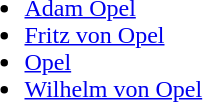<table>
<tr style="vertical-align:top;">
<td><br><ul><li><a href='#'>Adam Opel</a></li><li><a href='#'>Fritz von Opel</a></li><li><a href='#'>Opel</a></li><li><a href='#'>Wilhelm von Opel</a></li></ul></td>
<td></td>
</tr>
</table>
